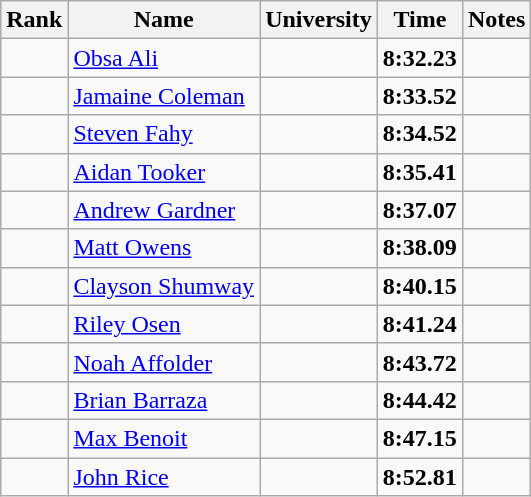<table class="wikitable sortable" style="text-align:center">
<tr>
<th>Rank</th>
<th>Name</th>
<th>University</th>
<th>Time</th>
<th>Notes</th>
</tr>
<tr>
<td></td>
<td align=left><a href='#'>Obsa Ali</a></td>
<td></td>
<td><strong>8:32.23</strong></td>
<td></td>
</tr>
<tr>
<td></td>
<td align=left> <a href='#'>Jamaine Coleman</a></td>
<td></td>
<td><strong>8:33.52</strong></td>
<td></td>
</tr>
<tr>
<td></td>
<td align=left><a href='#'>Steven Fahy</a></td>
<td></td>
<td><strong>8:34.52</strong></td>
<td></td>
</tr>
<tr>
<td></td>
<td align=left><a href='#'>Aidan Tooker</a></td>
<td></td>
<td><strong>8:35.41</strong></td>
<td></td>
</tr>
<tr>
<td></td>
<td align=left><a href='#'>Andrew Gardner</a></td>
<td></td>
<td><strong>8:37.07</strong></td>
<td></td>
</tr>
<tr>
<td></td>
<td align=left><a href='#'>Matt Owens</a></td>
<td></td>
<td><strong>8:38.09</strong></td>
<td></td>
</tr>
<tr>
<td></td>
<td align=left><a href='#'>Clayson Shumway</a></td>
<td></td>
<td><strong>8:40.15</strong></td>
<td></td>
</tr>
<tr>
<td></td>
<td align=left><a href='#'>Riley Osen</a></td>
<td></td>
<td><strong>8:41.24</strong></td>
<td></td>
</tr>
<tr>
<td></td>
<td align=left><a href='#'>Noah Affolder</a></td>
<td></td>
<td><strong>8:43.72</strong></td>
<td></td>
</tr>
<tr>
<td></td>
<td align=left><a href='#'>Brian Barraza</a></td>
<td></td>
<td><strong>8:44.42</strong></td>
<td></td>
</tr>
<tr>
<td></td>
<td align=left><a href='#'>Max Benoit</a></td>
<td></td>
<td><strong>8:47.15</strong></td>
<td></td>
</tr>
<tr>
<td></td>
<td align=left><a href='#'>John Rice</a></td>
<td></td>
<td><strong>8:52.81</strong></td>
<td></td>
</tr>
</table>
